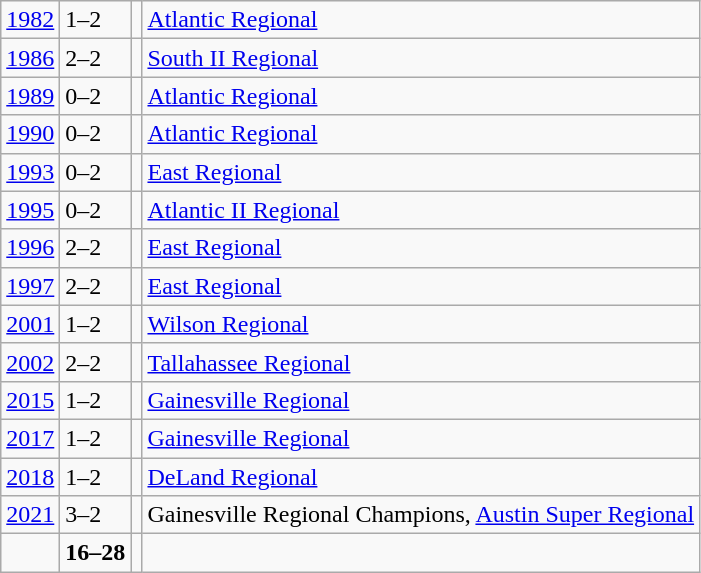<table class="wikitable">
<tr>
<td><a href='#'>1982</a></td>
<td>1–2</td>
<td></td>
<td><a href='#'>Atlantic Regional</a></td>
</tr>
<tr>
<td><a href='#'>1986</a></td>
<td>2–2</td>
<td></td>
<td><a href='#'>South II Regional</a></td>
</tr>
<tr>
<td><a href='#'>1989</a></td>
<td>0–2</td>
<td></td>
<td><a href='#'>Atlantic Regional</a></td>
</tr>
<tr>
<td><a href='#'>1990</a></td>
<td>0–2</td>
<td></td>
<td><a href='#'>Atlantic Regional</a></td>
</tr>
<tr>
<td><a href='#'>1993</a></td>
<td>0–2</td>
<td></td>
<td><a href='#'>East Regional</a></td>
</tr>
<tr>
<td><a href='#'>1995</a></td>
<td>0–2</td>
<td></td>
<td><a href='#'>Atlantic II Regional</a></td>
</tr>
<tr>
<td><a href='#'>1996</a></td>
<td>2–2</td>
<td></td>
<td><a href='#'>East Regional</a></td>
</tr>
<tr>
<td><a href='#'>1997</a></td>
<td>2–2</td>
<td></td>
<td><a href='#'>East Regional</a></td>
</tr>
<tr>
<td><a href='#'>2001</a></td>
<td>1–2</td>
<td></td>
<td><a href='#'>Wilson Regional</a></td>
</tr>
<tr>
<td><a href='#'>2002</a></td>
<td>2–2</td>
<td></td>
<td><a href='#'>Tallahassee Regional</a></td>
</tr>
<tr>
<td><a href='#'>2015</a></td>
<td>1–2</td>
<td></td>
<td><a href='#'>Gainesville Regional</a></td>
</tr>
<tr>
<td><a href='#'>2017</a></td>
<td>1–2</td>
<td></td>
<td><a href='#'>Gainesville Regional</a></td>
</tr>
<tr>
<td><a href='#'>2018</a></td>
<td>1–2</td>
<td></td>
<td><a href='#'>DeLand Regional</a></td>
</tr>
<tr>
<td><a href='#'>2021</a></td>
<td>3–2</td>
<td></td>
<td>Gainesville Regional Champions, <a href='#'>Austin Super Regional</a></td>
</tr>
<tr>
<td></td>
<td><strong>16–28</strong></td>
<td><strong></strong></td>
<td></td>
</tr>
</table>
